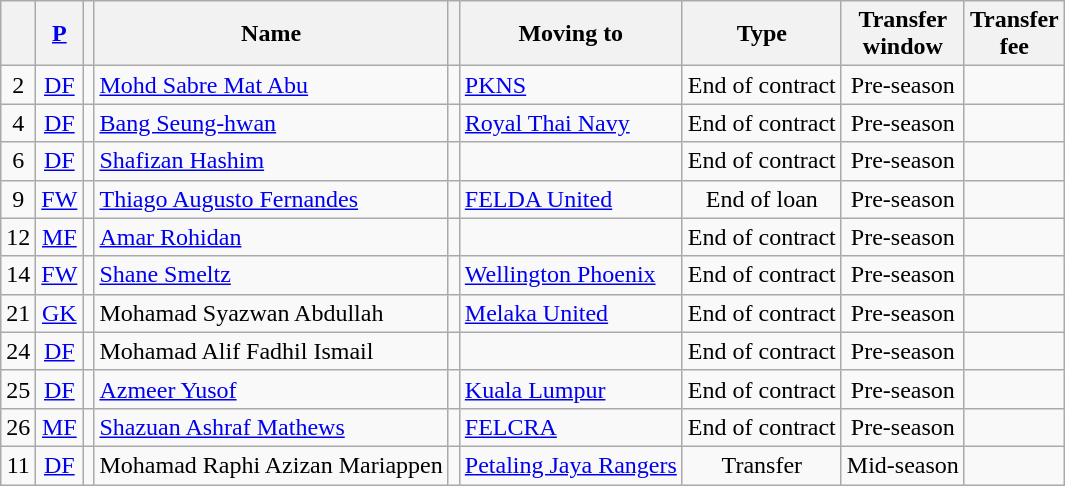<table class="wikitable sortable" style="text-align:center;">
<tr>
<th></th>
<th><a href='#'>P</a></th>
<th></th>
<th>Name</th>
<th></th>
<th>Moving to</th>
<th>Type</th>
<th>Transfer<br>window</th>
<th>Transfer<br>fee</th>
</tr>
<tr>
<td>2</td>
<td><a href='#'>DF</a></td>
<td></td>
<td align=left><a href='#'>Mohd Sabre Mat Abu</a></td>
<td></td>
<td align=left><a href='#'>PKNS</a></td>
<td>End of contract</td>
<td>Pre-season</td>
<td></td>
</tr>
<tr>
<td>4</td>
<td><a href='#'>DF</a></td>
<td></td>
<td align=left><a href='#'>Bang Seung-hwan</a></td>
<td></td>
<td align=left> <a href='#'>Royal Thai Navy</a></td>
<td>End of contract</td>
<td>Pre-season</td>
<td></td>
</tr>
<tr>
<td>6</td>
<td><a href='#'>DF</a></td>
<td></td>
<td align=left><a href='#'>Shafizan Hashim</a></td>
<td></td>
<td></td>
<td>End of contract</td>
<td>Pre-season</td>
<td></td>
</tr>
<tr>
<td>9</td>
<td><a href='#'>FW</a></td>
<td></td>
<td align=left><a href='#'>Thiago Augusto Fernandes</a></td>
<td></td>
<td align=left><a href='#'>FELDA United</a></td>
<td>End of loan</td>
<td>Pre-season</td>
<td></td>
</tr>
<tr>
<td>12</td>
<td><a href='#'>MF</a></td>
<td></td>
<td align=left><a href='#'>Amar Rohidan</a></td>
<td></td>
<td align=left></td>
<td>End of contract</td>
<td>Pre-season</td>
<td></td>
</tr>
<tr>
<td>14</td>
<td><a href='#'>FW</a></td>
<td></td>
<td align=left><a href='#'>Shane Smeltz</a></td>
<td></td>
<td align=left> <a href='#'>Wellington Phoenix</a></td>
<td>End of contract</td>
<td>Pre-season</td>
<td></td>
</tr>
<tr>
<td>21</td>
<td><a href='#'>GK</a></td>
<td></td>
<td align=left>Mohamad Syazwan Abdullah</td>
<td></td>
<td align=left><a href='#'>Melaka United</a></td>
<td>End of contract</td>
<td>Pre-season</td>
<td></td>
</tr>
<tr>
<td>24</td>
<td><a href='#'>DF</a></td>
<td></td>
<td align=left>Mohamad Alif Fadhil Ismail</td>
<td></td>
<td></td>
<td>End of contract</td>
<td>Pre-season</td>
<td></td>
</tr>
<tr>
<td>25</td>
<td><a href='#'>DF</a></td>
<td></td>
<td align=left><a href='#'>Azmeer Yusof</a></td>
<td></td>
<td align=left><a href='#'>Kuala Lumpur</a></td>
<td>End of contract</td>
<td>Pre-season</td>
<td></td>
</tr>
<tr>
<td>26</td>
<td><a href='#'>MF</a></td>
<td></td>
<td align=left><a href='#'>Shazuan Ashraf Mathews</a></td>
<td></td>
<td align=left><a href='#'>FELCRA</a></td>
<td>End of contract</td>
<td>Pre-season</td>
<td></td>
</tr>
<tr>
<td>11</td>
<td><a href='#'>DF</a></td>
<td></td>
<td align=left>Mohamad Raphi Azizan Mariappen</td>
<td></td>
<td align=left><a href='#'>Petaling Jaya Rangers</a></td>
<td>Transfer</td>
<td>Mid-season</td>
<td></td>
</tr>
</table>
